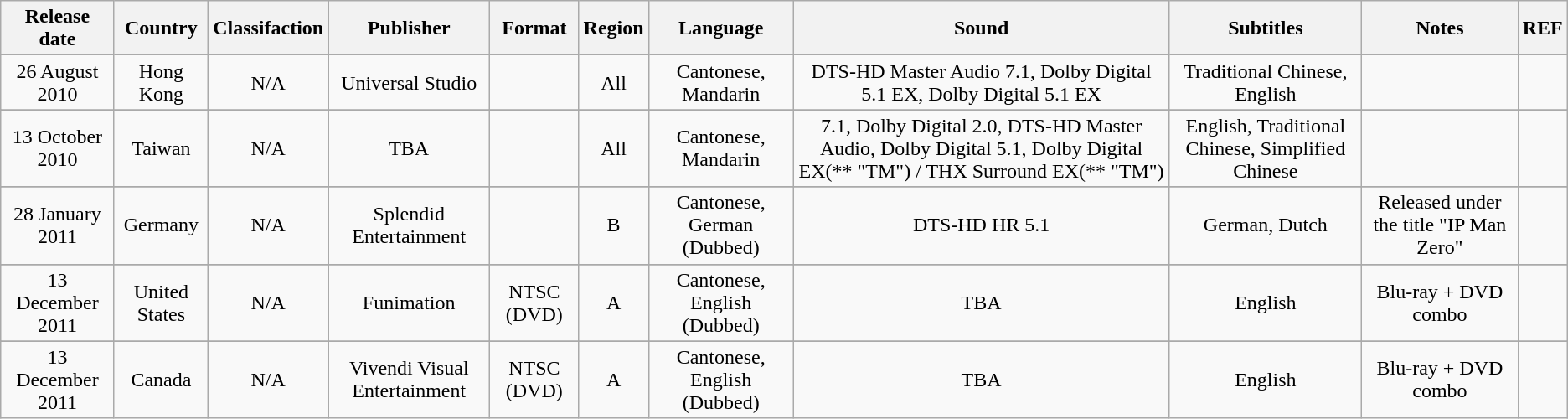<table class="wikitable">
<tr>
<th>Release date<br></th>
<th>Country<br></th>
<th>Classifaction<br></th>
<th>Publisher <br></th>
<th>Format <br></th>
<th>Region <br></th>
<th>Language<br></th>
<th>Sound <br></th>
<th>Subtitles <br></th>
<th>Notes<br></th>
<th>REF</th>
</tr>
<tr style="text-align:center;">
<td>26 August 2010</td>
<td>Hong Kong</td>
<td>N/A</td>
<td>Universal Studio</td>
<td></td>
<td>All</td>
<td>Cantonese, Mandarin</td>
<td>DTS-HD Master Audio 7.1, Dolby Digital 5.1 EX, Dolby Digital 5.1 EX</td>
<td>Traditional Chinese, English</td>
<td></td>
<td></td>
</tr>
<tr>
</tr>
<tr style="text-align:center;">
<td>13 October 2010</td>
<td>Taiwan</td>
<td>N/A</td>
<td>TBA</td>
<td></td>
<td>All</td>
<td>Cantonese, Mandarin</td>
<td>7.1, Dolby Digital 2.0, DTS-HD Master Audio, Dolby Digital 5.1, Dolby Digital EX(** "TM") / THX Surround EX(** "TM")</td>
<td>English, Traditional Chinese, Simplified Chinese</td>
<td></td>
<td></td>
</tr>
<tr>
</tr>
<tr style="text-align:center;">
<td>28 January 2011</td>
<td>Germany</td>
<td>N/A</td>
<td>Splendid Entertainment</td>
<td></td>
<td>B</td>
<td>Cantonese, German (Dubbed)</td>
<td>DTS-HD HR 5.1</td>
<td>German, Dutch</td>
<td>Released under the title "IP Man Zero"</td>
<td></td>
</tr>
<tr>
</tr>
<tr style="text-align:center;">
<td>13 December 2011</td>
<td>United States</td>
<td>N/A</td>
<td>Funimation</td>
<td>NTSC (DVD)</td>
<td>A</td>
<td>Cantonese, English (Dubbed)</td>
<td>TBA</td>
<td>English</td>
<td>Blu-ray + DVD combo</td>
<td></td>
</tr>
<tr>
</tr>
<tr style="text-align:center;">
<td>13 December 2011</td>
<td>Canada</td>
<td>N/A</td>
<td>Vivendi Visual Entertainment</td>
<td>NTSC (DVD)</td>
<td>A</td>
<td>Cantonese, English (Dubbed)</td>
<td>TBA</td>
<td>English</td>
<td>Blu-ray + DVD combo</td>
<td></td>
</tr>
</table>
